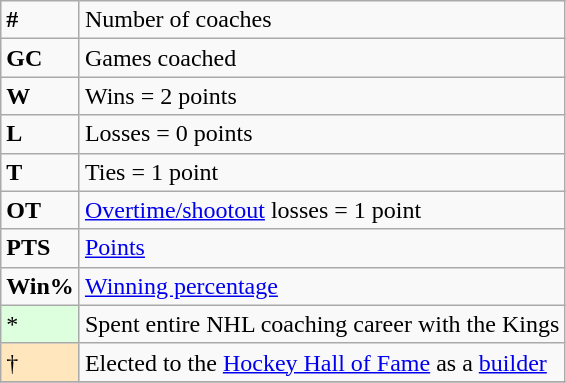<table class="wikitable">
<tr>
<td><strong>#</strong></td>
<td>Number of coaches</td>
</tr>
<tr>
<td><strong>GC</strong></td>
<td>Games coached</td>
</tr>
<tr>
<td><strong>W</strong></td>
<td>Wins = 2 points</td>
</tr>
<tr>
<td><strong>L</strong></td>
<td>Losses = 0 points</td>
</tr>
<tr>
<td><strong>T</strong></td>
<td>Ties = 1 point</td>
</tr>
<tr>
<td><strong>OT</strong></td>
<td><a href='#'>Overtime/shootout</a> losses = 1 point</td>
</tr>
<tr>
<td><strong>PTS</strong></td>
<td><a href='#'>Points</a></td>
</tr>
<tr>
<td><strong>Win%</strong></td>
<td><a href='#'>Winning percentage</a></td>
</tr>
<tr>
<td style="background-color:#ddffdd">*</td>
<td>Spent entire NHL coaching career with the Kings</td>
</tr>
<tr>
<td style="background-color:#FFE6BD">†</td>
<td>Elected to the <a href='#'>Hockey Hall of Fame</a> as a <a href='#'>builder</a></td>
</tr>
<tr>
</tr>
</table>
